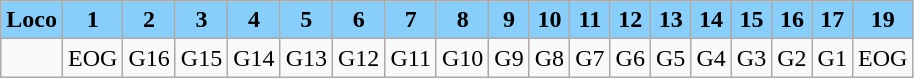<table class="wikitable plainrowheaders unsortable" style="text-align:center">
<tr>
<th scope="col" rowspan="1" style="background:lightskyblue;">Loco</th>
<th scope="col" rowspan="1" style="background:lightskyblue;">1</th>
<th scope="col" rowspan="1" style="background:lightskyblue;">2</th>
<th scope="col" rowspan="1" style="background:lightskyblue;">3</th>
<th scope="col" rowspan="1" style="background:lightskyblue;">4</th>
<th scope="col" rowspan="1" style="background:lightskyblue;">5</th>
<th scope="col" rowspan="1" style="background:lightskyblue;">6</th>
<th scope="col" rowspan="1" style="background:lightskyblue;">7</th>
<th scope="col" rowspan="1" style="background:lightskyblue;">8</th>
<th scope="col" rowspan="1" style="background:lightskyblue;">9</th>
<th scope="col" rowspan="1" style="background:lightskyblue;">10</th>
<th scope="col" rowspan="1" style="background:lightskyblue;">11</th>
<th scope="col" rowspan="1" style="background:lightskyblue;">12</th>
<th scope="col" rowspan="1" style="background:lightskyblue;">13</th>
<th scope="col" rowspan="1" style="background:lightskyblue;">14</th>
<th scope="col" rowspan="1" style="background:lightskyblue;">15</th>
<th scope="col" rowspan="1" style="background:lightskyblue;">16</th>
<th scope="col" rowspan="1" style="background:lightskyblue;">17</th>
<th scope="col" rowspan="1" style="background:lightskyblue;">19</th>
</tr>
<tr>
<td></td>
<td>EOG</td>
<td>G16</td>
<td>G15</td>
<td>G14</td>
<td>G13</td>
<td>G12</td>
<td>G11</td>
<td>G10</td>
<td>G9</td>
<td>G8</td>
<td>G7</td>
<td>G6</td>
<td>G5</td>
<td>G4</td>
<td>G3</td>
<td>G2</td>
<td>G1</td>
<td>EOG</td>
</tr>
</table>
